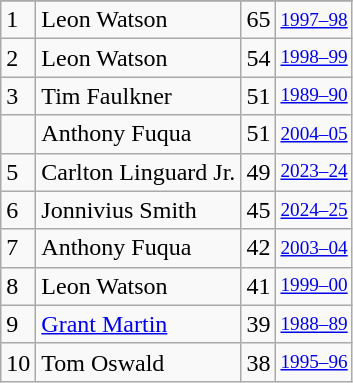<table class="wikitable">
<tr>
</tr>
<tr>
<td>1</td>
<td>Leon Watson</td>
<td>65</td>
<td style="font-size:80%;"><a href='#'>1997–98</a></td>
</tr>
<tr>
<td>2</td>
<td>Leon Watson</td>
<td>54</td>
<td style="font-size:80%;"><a href='#'>1998–99</a></td>
</tr>
<tr>
<td>3</td>
<td>Tim Faulkner</td>
<td>51</td>
<td style="font-size:80%;"><a href='#'>1989–90</a></td>
</tr>
<tr>
<td></td>
<td>Anthony Fuqua</td>
<td>51</td>
<td style="font-size:80%;"><a href='#'>2004–05</a></td>
</tr>
<tr>
<td>5</td>
<td>Carlton Linguard Jr.</td>
<td>49</td>
<td style="font-size:80%;"><a href='#'>2023–24</a></td>
</tr>
<tr>
<td>6</td>
<td>Jonnivius Smith</td>
<td>45</td>
<td style="font-size:80%;"><a href='#'>2024–25</a></td>
</tr>
<tr>
<td>7</td>
<td>Anthony Fuqua</td>
<td>42</td>
<td style="font-size:80%;"><a href='#'>2003–04</a></td>
</tr>
<tr>
<td>8</td>
<td>Leon Watson</td>
<td>41</td>
<td style="font-size:80%;"><a href='#'>1999–00</a></td>
</tr>
<tr>
<td>9</td>
<td><a href='#'>Grant Martin</a></td>
<td>39</td>
<td style="font-size:80%;"><a href='#'>1988–89</a></td>
</tr>
<tr>
<td>10</td>
<td>Tom Oswald</td>
<td>38</td>
<td style="font-size:80%;"><a href='#'>1995–96</a></td>
</tr>
</table>
